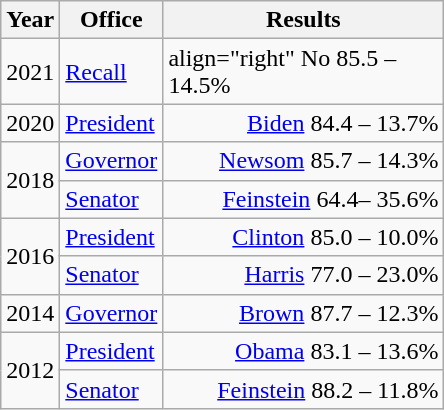<table class=wikitable>
<tr>
<th width="30">Year</th>
<th width="60">Office</th>
<th width="180">Results</th>
</tr>
<tr>
<td>2021</td>
<td><a href='#'>Recall</a></td>
<td>align="right"  No 85.5 – 14.5%</td>
</tr>
<tr>
<td rowspan="1">2020</td>
<td><a href='#'>President</a></td>
<td align="right" ><a href='#'>Biden</a> 84.4 – 13.7%</td>
</tr>
<tr>
<td rowspan="2">2018</td>
<td><a href='#'>Governor</a></td>
<td align="right" ><a href='#'>Newsom</a> 85.7 – 14.3%</td>
</tr>
<tr>
<td><a href='#'>Senator</a></td>
<td align="right" ><a href='#'>Feinstein</a> 64.4– 35.6%</td>
</tr>
<tr>
<td rowspan="2">2016</td>
<td><a href='#'>President</a></td>
<td align="right" ><a href='#'>Clinton</a> 85.0 – 10.0%</td>
</tr>
<tr>
<td><a href='#'>Senator</a></td>
<td align="right" ><a href='#'>Harris</a> 77.0 – 23.0%</td>
</tr>
<tr>
<td>2014</td>
<td><a href='#'>Governor</a></td>
<td align="right" ><a href='#'>Brown</a> 87.7 – 12.3%</td>
</tr>
<tr>
<td rowspan="2">2012</td>
<td><a href='#'>President</a></td>
<td align="right" ><a href='#'>Obama</a> 83.1 – 13.6%</td>
</tr>
<tr>
<td><a href='#'>Senator</a></td>
<td align="right" ><a href='#'>Feinstein</a> 88.2 – 11.8%</td>
</tr>
</table>
